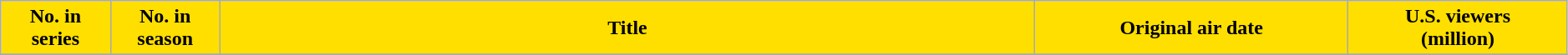<table class="wikitable plainrowheaders" style="width:99%;">
<tr>
<th scope="col" style="background-color: #FFDF00; color: #000000;" width=7%>No. in<br>series</th>
<th scope="col" style="background-color: #FFDF00; color: #000000;" width=7%>No. in<br>season</th>
<th scope="col" style="background-color: #FFDF00; color: #000000;">Title</th>
<th scope="col" style="background-color: #FFDF00; color: #000000;" width=20%>Original air date</th>
<th scope="col" style="background-color: #FFDF00; color: #000000;" width=14%>U.S. viewers<br>(million)</th>
</tr>
<tr>
</tr>
</table>
